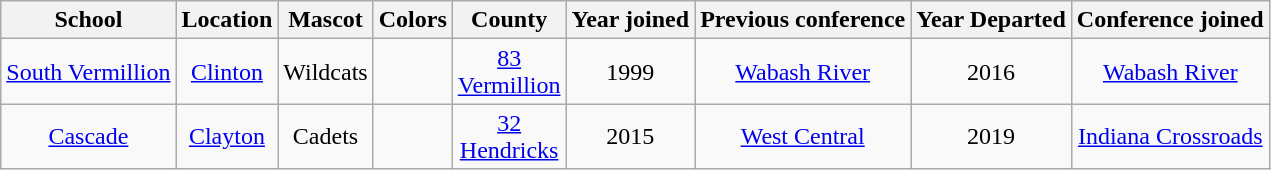<table class="wikitable" style="text-align:center">
<tr>
<th>School</th>
<th>Location</th>
<th>Mascot</th>
<th>Colors</th>
<th>County</th>
<th>Year joined</th>
<th>Previous conference</th>
<th>Year Departed</th>
<th>Conference joined</th>
</tr>
<tr>
<td><a href='#'>South Vermillion</a></td>
<td><a href='#'>Clinton</a></td>
<td>Wildcats</td>
<td>  </td>
<td><a href='#'>83 <br>Vermillion</a></td>
<td>1999</td>
<td><a href='#'>Wabash River</a></td>
<td>2016</td>
<td><a href='#'>Wabash River</a></td>
</tr>
<tr>
<td><a href='#'>Cascade</a></td>
<td><a href='#'>Clayton</a></td>
<td>Cadets</td>
<td>  </td>
<td><a href='#'>32 <br>Hendricks</a></td>
<td>2015</td>
<td><a href='#'>West Central</a></td>
<td>2019</td>
<td><a href='#'>Indiana Crossroads</a></td>
</tr>
</table>
